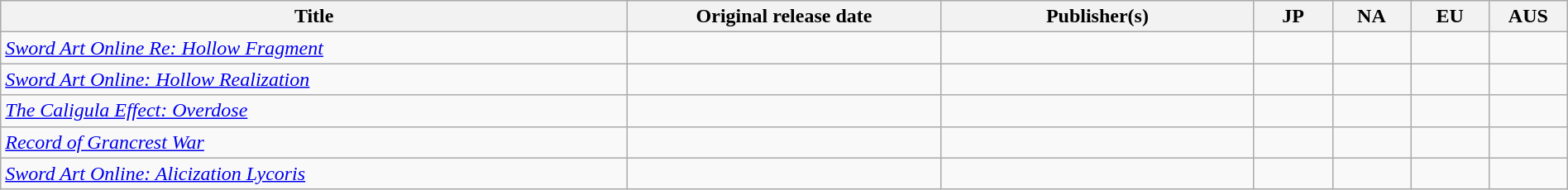<table class="wikitable sortable" style="width: 100%;">
<tr>
<th style="width:40%;">Title</th>
<th style="width:20%;">Original release date</th>
<th style="width:20%;">Publisher(s)</th>
<th style="width:5%;">JP</th>
<th style="width:5%;">NA</th>
<th style="width:5%;">EU</th>
<th style="width:5%;">AUS</th>
</tr>
<tr>
<td><em><a href='#'>Sword Art Online Re: Hollow Fragment</a></em></td>
<td></td>
<td></td>
<td></td>
<td></td>
<td></td>
<td></td>
</tr>
<tr>
<td><em><a href='#'>Sword Art Online: Hollow Realization</a></em></td>
<td></td>
<td></td>
<td></td>
<td></td>
<td></td>
<td></td>
</tr>
<tr>
<td><em><a href='#'>The Caligula Effect: Overdose</a></em></td>
<td></td>
<td></td>
<td></td>
<td></td>
<td></td>
<td></td>
</tr>
<tr>
<td><em><a href='#'>Record of Grancrest War</a></em></td>
<td></td>
<td></td>
<td></td>
<td></td>
<td></td>
<td></td>
</tr>
<tr>
<td><em><a href='#'>Sword Art Online: Alicization Lycoris</a></em></td>
<td></td>
<td></td>
<td></td>
<td></td>
<td></td>
<td></td>
</tr>
</table>
